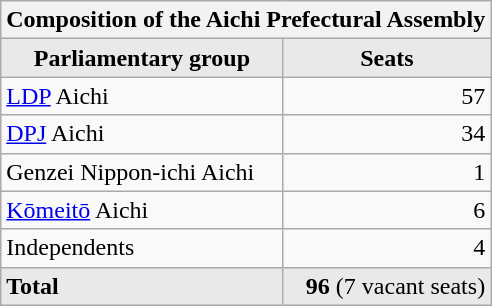<table class="wikitable">
<tr>
<th colspan="2">Composition of the Aichi Prefectural Assembly</th>
</tr>
<tr>
<th style="background-color:#E9E9E9" align=left>Parliamentary group</th>
<th style="background-color:#E9E9E9" align=right>Seats</th>
</tr>
<tr>
<td align=left><a href='#'>LDP</a> Aichi</td>
<td align="right">57</td>
</tr>
<tr>
<td align=left><a href='#'>DPJ</a> Aichi</td>
<td align="right">34</td>
</tr>
<tr>
<td align=left>Genzei Nippon-ichi Aichi</td>
<td align="right">1</td>
</tr>
<tr>
<td align=left><a href='#'>Kōmeitō</a> Aichi</td>
<td align="right">6</td>
</tr>
<tr>
<td align=left>Independents</td>
<td align="right">4</td>
</tr>
<tr>
<td align=left style="background-color:#E9E9E9" align=left><strong>Total</strong></td>
<td style="background-color:#E9E9E9" align=right><strong>96</strong> (7 vacant seats)</td>
</tr>
</table>
